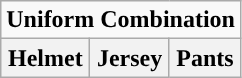<table class="wikitable">
<tr>
<td align="center" Colspan="3"><strong>Uniform Combination</strong></td>
</tr>
<tr align="center">
<th>Helmet</th>
<th>Jersey</th>
<th>Pants</th>
</tr>
</table>
